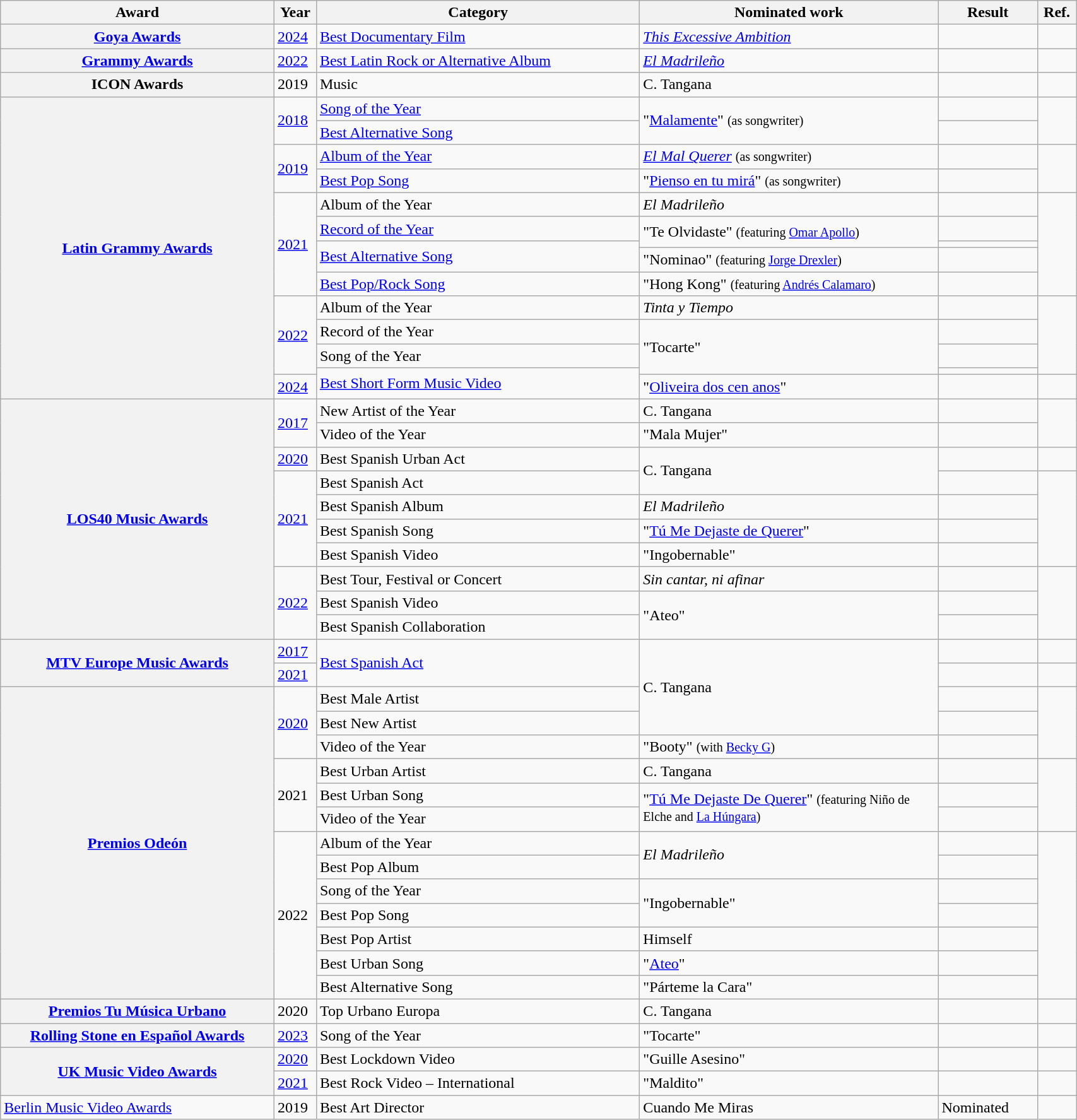<table class="wikitable sortable plainrowheaders" style="width:90%;">
<tr>
<th style="width:22%;">Award</th>
<th width=3%>Year</th>
<th style="width:26%;">Category</th>
<th style="width:24%;">Nominated work</th>
<th style="width:8%;">Result</th>
<th style="width:3%;">Ref.</th>
</tr>
<tr>
<th scope="row"><a href='#'>Goya Awards</a></th>
<td><a href='#'>2024</a></td>
<td><a href='#'>Best Documentary Film</a></td>
<td><em><a href='#'>This Excessive Ambition</a></em></td>
<td></td>
<td align="center"></td>
</tr>
<tr>
<th scope="row"><a href='#'>Grammy Awards</a></th>
<td><a href='#'>2022</a></td>
<td><a href='#'>Best Latin Rock or Alternative Album</a></td>
<td><em><a href='#'>El Madrileño</a></em></td>
<td></td>
<td style="text-align:center;"></td>
</tr>
<tr>
<th scope="row">ICON Awards</th>
<td>2019</td>
<td>Music</td>
<td>C. Tangana</td>
<td></td>
<td style="text-align:center;"></td>
</tr>
<tr>
<th scope="row" rowspan="14"><a href='#'>Latin Grammy Awards</a></th>
<td rowspan="2"><a href='#'>2018</a></td>
<td><a href='#'>Song of the Year</a></td>
<td rowspan="2">"<a href='#'>Malamente</a>" <small>(as songwriter)</small></td>
<td></td>
<td style="text-align:center;" rowspan="2"></td>
</tr>
<tr>
<td><a href='#'>Best Alternative Song</a></td>
<td></td>
</tr>
<tr>
<td rowspan="2"><a href='#'>2019</a></td>
<td><a href='#'>Album of the Year</a></td>
<td><em><a href='#'>El Mal Querer</a></em> <small>(as songwriter)</small></td>
<td></td>
<td style="text-align:center;" rowspan="2"></td>
</tr>
<tr>
<td><a href='#'>Best Pop Song</a></td>
<td>"<a href='#'>Pienso en tu mirá</a>" <small>(as songwriter)</small></td>
<td></td>
</tr>
<tr>
<td rowspan="5"><a href='#'>2021</a></td>
<td>Album of the Year</td>
<td><em>El Madrileño</em></td>
<td></td>
<td style="text-align:center;" rowspan="5"></td>
</tr>
<tr>
<td><a href='#'>Record of the Year</a></td>
<td rowspan="2">"Te Olvidaste" <small>(featuring <a href='#'>Omar Apollo</a>)</small></td>
<td></td>
</tr>
<tr>
<td rowspan="2"><a href='#'>Best Alternative Song</a></td>
<td></td>
</tr>
<tr>
<td>"Nominao" <small>(featuring <a href='#'>Jorge Drexler</a>)</small></td>
<td></td>
</tr>
<tr>
<td><a href='#'>Best Pop/Rock Song</a></td>
<td>"Hong Kong" <small>(featuring <a href='#'>Andrés Calamaro</a>)</small></td>
<td></td>
</tr>
<tr>
<td rowspan="4"><a href='#'>2022</a></td>
<td>Album of the Year</td>
<td><em>Tinta y Tiempo</em> </td>
<td></td>
<td style="text-align:center;" rowspan="4"></td>
</tr>
<tr>
<td>Record of the Year</td>
<td rowspan="3">"Tocarte" </td>
<td></td>
</tr>
<tr>
<td>Song of the Year</td>
<td></td>
</tr>
<tr>
<td rowspan="2"><a href='#'>Best Short Form Music Video</a></td>
<td></td>
</tr>
<tr>
<td><a href='#'>2024</a></td>
<td>"<a href='#'>Oliveira dos cen anos</a>"</td>
<td></td>
<td align="center"></td>
</tr>
<tr>
<th scope="row" rowspan="10"><a href='#'>LOS40 Music Awards</a></th>
<td rowspan="2"><a href='#'>2017</a></td>
<td>New Artist of the Year</td>
<td>C. Tangana</td>
<td></td>
<td style="text-align:center;" rowspan="2"></td>
</tr>
<tr>
<td>Video of the Year</td>
<td>"Mala Mujer"</td>
<td></td>
</tr>
<tr>
<td><a href='#'>2020</a></td>
<td>Best Spanish Urban Act</td>
<td rowspan="2">C. Tangana</td>
<td></td>
<td style="text-align:center;"></td>
</tr>
<tr>
<td rowspan="4"><a href='#'>2021</a></td>
<td>Best Spanish Act</td>
<td></td>
<td style="text-align:center;" rowspan="4"></td>
</tr>
<tr>
<td>Best Spanish Album</td>
<td><em>El Madrileño</em></td>
<td></td>
</tr>
<tr>
<td>Best Spanish Song</td>
<td>"<a href='#'>Tú Me Dejaste de Querer</a>" </td>
<td></td>
</tr>
<tr>
<td>Best Spanish Video</td>
<td>"Ingobernable" </td>
<td></td>
</tr>
<tr>
<td rowspan="3"><a href='#'>2022</a></td>
<td>Best Tour, Festival or Concert</td>
<td><em>Sin cantar, ni afinar</em></td>
<td></td>
<td style="text-align:center;" rowspan="3"></td>
</tr>
<tr>
<td>Best Spanish Video</td>
<td rowspan="2">"Ateo" </td>
<td></td>
</tr>
<tr>
<td>Best Spanish Collaboration</td>
<td></td>
</tr>
<tr>
<th scope="row" rowspan="2"><a href='#'>MTV Europe Music Awards</a></th>
<td><a href='#'>2017</a></td>
<td rowspan="2"><a href='#'>Best Spanish Act</a></td>
<td rowspan="4">C. Tangana</td>
<td></td>
<td style="text-align:center;"></td>
</tr>
<tr>
<td><a href='#'>2021</a></td>
<td></td>
<td style="text-align:center;"></td>
</tr>
<tr>
<th scope="row" rowspan="13"><a href='#'>Premios Odeón</a></th>
<td rowspan="3"><a href='#'>2020</a></td>
<td>Best Male Artist</td>
<td></td>
<td style="text-align:center;" rowspan="3"></td>
</tr>
<tr>
<td>Best New Artist</td>
<td></td>
</tr>
<tr>
<td>Video of the Year</td>
<td>"Booty" <small>(with <a href='#'>Becky G</a>)</small></td>
<td></td>
</tr>
<tr>
<td rowspan="3">2021</td>
<td>Best Urban Artist</td>
<td>C. Tangana</td>
<td></td>
<td rowspan="3" style="text-align:center;"></td>
</tr>
<tr>
<td>Best Urban Song</td>
<td rowspan="2">"<a href='#'>Tú Me Dejaste De Querer</a>" <small>(featuring Niño de Elche and <a href='#'>La Húngara</a>)</small></td>
<td></td>
</tr>
<tr>
<td>Video of the Year</td>
<td></td>
</tr>
<tr>
<td rowspan="7">2022</td>
<td>Album of the Year</td>
<td rowspan="2"><em>El Madrileño</em></td>
<td></td>
<td style="text-align:center;" rowspan="7"></td>
</tr>
<tr>
<td>Best Pop Album</td>
<td></td>
</tr>
<tr>
<td>Song of the Year</td>
<td rowspan="2">"Ingobernable" </td>
<td></td>
</tr>
<tr>
<td>Best Pop Song</td>
<td></td>
</tr>
<tr>
<td>Best Pop Artist</td>
<td>Himself</td>
<td></td>
</tr>
<tr>
<td>Best Urban Song</td>
<td>"<a href='#'>Ateo</a>" </td>
<td></td>
</tr>
<tr>
<td>Best Alternative Song</td>
<td>"Párteme la Cara" </td>
<td></td>
</tr>
<tr>
<th scope="row"><a href='#'>Premios Tu Música Urbano</a></th>
<td>2020</td>
<td>Top Urbano Europa</td>
<td>C. Tangana</td>
<td></td>
<td style="text-align:center;"></td>
</tr>
<tr>
<th scope="row"><a href='#'>Rolling Stone en Español Awards</a></th>
<td><a href='#'>2023</a></td>
<td>Song of the Year</td>
<td>"Tocarte" </td>
<td></td>
<td></td>
</tr>
<tr>
<th scope="row" rowspan="2"><a href='#'>UK Music Video Awards</a></th>
<td><a href='#'>2020</a></td>
<td>Best Lockdown Video</td>
<td>"Guille Asesino"</td>
<td></td>
<td style="text-align:center;"></td>
</tr>
<tr>
<td><a href='#'>2021</a></td>
<td>Best Rock Video – International</td>
<td>"Maldito" </td>
<td></td>
<td style="text-align:center;"></td>
</tr>
<tr>
<td><a href='#'>Berlin Music Video Awards</a></td>
<td>2019</td>
<td>Best Art Director</td>
<td>Cuando Me Miras</td>
<td>Nominated</td>
</tr>
</table>
